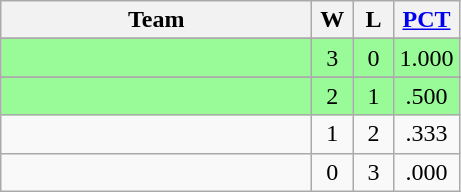<table class="wikitable" style="text-align:center;">
<tr>
<th width=200px>Team</th>
<th width=20px>W</th>
<th width=20px>L</th>
<th width=30px><a href='#'>PCT</a></th>
</tr>
<tr>
</tr>
<tr bgcolor=#98fb98>
<td align=left></td>
<td>3</td>
<td>0</td>
<td>1.000</td>
</tr>
<tr>
</tr>
<tr bgcolor=#98fb98>
<td align=left></td>
<td>2</td>
<td>1</td>
<td>.500</td>
</tr>
<tr>
<td align=left></td>
<td>1</td>
<td>2</td>
<td>.333</td>
</tr>
<tr>
<td align=left></td>
<td>0</td>
<td>3</td>
<td>.000</td>
</tr>
</table>
